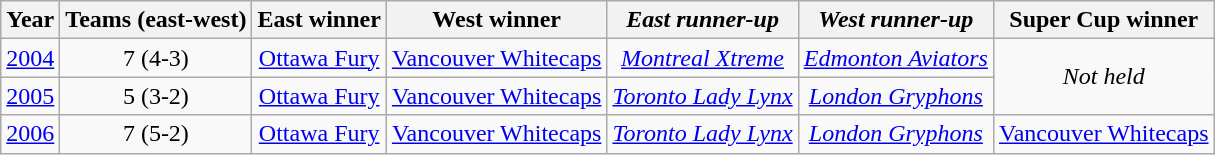<table class="wikitable" style="text-align: center;">
<tr>
<th>Year</th>
<th>Teams (east-west)</th>
<th>East winner</th>
<th>West winner</th>
<th><em>East runner-up</em></th>
<th><em>West runner-up</em></th>
<th>Super Cup winner</th>
</tr>
<tr>
<td><a href='#'>2004</a></td>
<td>7 (4-3)</td>
<td><a href='#'>Ottawa Fury</a></td>
<td><a href='#'>Vancouver Whitecaps</a></td>
<td><em><a href='#'>Montreal Xtreme</a></em></td>
<td><em><a href='#'>Edmonton Aviators</a></em></td>
<td rowspan="2"><em>Not held</em></td>
</tr>
<tr>
<td><a href='#'>2005</a></td>
<td>5 (3-2)</td>
<td><a href='#'>Ottawa Fury</a></td>
<td><a href='#'>Vancouver Whitecaps</a></td>
<td><em><a href='#'>Toronto Lady Lynx</a></em></td>
<td><em><a href='#'>London Gryphons</a></em></td>
</tr>
<tr>
<td><a href='#'>2006</a></td>
<td>7 (5-2)</td>
<td><a href='#'>Ottawa Fury</a></td>
<td><a href='#'>Vancouver Whitecaps</a></td>
<td><em><a href='#'>Toronto Lady Lynx</a></em></td>
<td><em><a href='#'>London Gryphons</a></em></td>
<td><a href='#'>Vancouver Whitecaps</a></td>
</tr>
</table>
